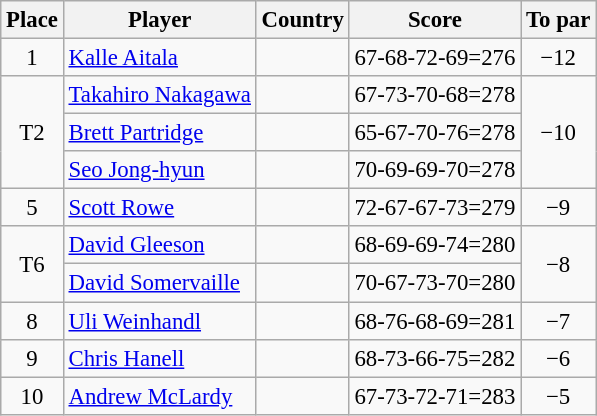<table class="wikitable" style="font-size:95%;">
<tr>
<th>Place</th>
<th>Player</th>
<th>Country</th>
<th>Score</th>
<th>To par</th>
</tr>
<tr>
<td align=center>1</td>
<td><a href='#'>Kalle Aitala</a></td>
<td></td>
<td>67-68-72-69=276</td>
<td align=center>−12</td>
</tr>
<tr>
<td align=center rowspan=3>T2</td>
<td><a href='#'>Takahiro Nakagawa</a></td>
<td></td>
<td>67-73-70-68=278</td>
<td align=center rowspan=3>−10</td>
</tr>
<tr>
<td><a href='#'>Brett Partridge</a></td>
<td></td>
<td>65-67-70-76=278</td>
</tr>
<tr>
<td><a href='#'>Seo Jong-hyun</a></td>
<td></td>
<td>70-69-69-70=278</td>
</tr>
<tr>
<td align=center>5</td>
<td><a href='#'>Scott Rowe</a></td>
<td></td>
<td>72-67-67-73=279</td>
<td align=center>−9</td>
</tr>
<tr>
<td align=center rowspan=2>T6</td>
<td><a href='#'>David Gleeson</a></td>
<td></td>
<td>68-69-69-74=280</td>
<td align=center rowspan=2>−8</td>
</tr>
<tr>
<td><a href='#'>David Somervaille</a></td>
<td></td>
<td>70-67-73-70=280</td>
</tr>
<tr>
<td align=center>8</td>
<td><a href='#'>Uli Weinhandl</a></td>
<td></td>
<td>68-76-68-69=281</td>
<td align=center>−7</td>
</tr>
<tr>
<td align=center>9</td>
<td><a href='#'>Chris Hanell</a></td>
<td></td>
<td>68-73-66-75=282</td>
<td align=center>−6</td>
</tr>
<tr>
<td align=center>10</td>
<td><a href='#'>Andrew McLardy</a></td>
<td></td>
<td>67-73-72-71=283</td>
<td align=center>−5</td>
</tr>
</table>
